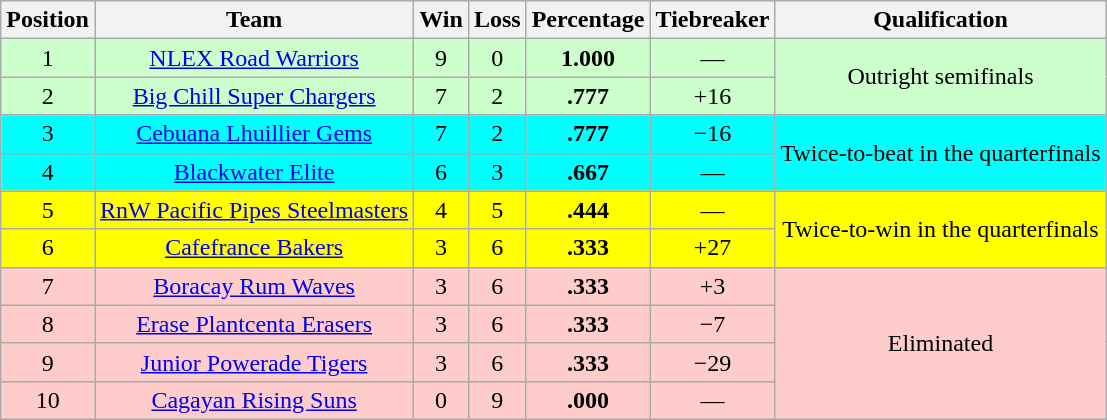<table class="wikitable" style="text-align:center">
<tr>
<th>Position</th>
<th>Team</th>
<th>Win</th>
<th>Loss</th>
<th>Percentage</th>
<th>Tiebreaker</th>
<th>Qualification</th>
</tr>
<tr bgcolor="#ccffcc">
<td>1</td>
<td><a href='#'>NLEX Road Warriors</a></td>
<td>9</td>
<td>0</td>
<td><strong>1.000</strong></td>
<td>—</td>
<td rowspan=2>Outright semifinals</td>
</tr>
<tr bgcolor="#ccffcc">
<td>2</td>
<td><a href='#'>Big Chill Super Chargers</a></td>
<td>7</td>
<td>2</td>
<td><strong>.777</strong></td>
<td>+16</td>
</tr>
<tr bgcolor="#00ffff">
<td>3</td>
<td><a href='#'>Cebuana Lhuillier Gems</a></td>
<td>7</td>
<td>2</td>
<td><strong>.777</strong></td>
<td>−16</td>
<td rowspan=2>Twice-to-beat in the quarterfinals</td>
</tr>
<tr bgcolor="#00ffff">
<td>4</td>
<td><a href='#'>Blackwater Elite</a></td>
<td>6</td>
<td>3</td>
<td><strong>.667</strong></td>
<td>—</td>
</tr>
<tr bgcolor="#ffff00">
<td>5</td>
<td><a href='#'>RnW Pacific Pipes Steelmasters</a></td>
<td>4</td>
<td>5</td>
<td><strong>.444</strong></td>
<td>—</td>
<td rowspan=2>Twice-to-win in the quarterfinals</td>
</tr>
<tr bgcolor="#ffff00">
<td>6</td>
<td><a href='#'>Cafefrance Bakers</a></td>
<td>3</td>
<td>6</td>
<td><strong>.333</strong></td>
<td>+27</td>
</tr>
<tr bgcolor="#ffcccc">
<td>7</td>
<td><a href='#'>Boracay Rum Waves</a></td>
<td>3</td>
<td>6</td>
<td><strong>.333</strong></td>
<td>+3</td>
<td rowspan=4>Eliminated</td>
</tr>
<tr bgcolor="#ffcccc">
<td>8</td>
<td><a href='#'>Erase Plantcenta Erasers</a></td>
<td>3</td>
<td>6</td>
<td><strong>.333</strong></td>
<td>−7</td>
</tr>
<tr bgcolor="#ffcccc">
<td>9</td>
<td><a href='#'>Junior Powerade Tigers</a></td>
<td>3</td>
<td>6</td>
<td><strong>.333</strong></td>
<td>−29</td>
</tr>
<tr bgcolor="#ffcccc">
<td>10</td>
<td><a href='#'>Cagayan Rising Suns</a></td>
<td>0</td>
<td>9</td>
<td><strong>.000</strong></td>
<td>—</td>
</tr>
</table>
